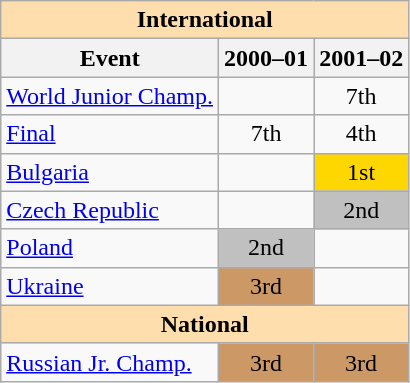<table class="wikitable" style="text-align:center">
<tr>
<th style="background-color: #ffdead; " colspan=3 align=center>International</th>
</tr>
<tr>
<th>Event</th>
<th>2000–01</th>
<th>2001–02</th>
</tr>
<tr>
<td align=left><a href='#'>World Junior Champ.</a></td>
<td></td>
<td>7th</td>
</tr>
<tr>
<td align=left> <a href='#'>Final</a></td>
<td>7th</td>
<td>4th</td>
</tr>
<tr>
<td align=left> <a href='#'>Bulgaria</a></td>
<td></td>
<td bgcolor=gold>1st</td>
</tr>
<tr>
<td align=left> <a href='#'>Czech Republic</a></td>
<td></td>
<td bgcolor=silver>2nd</td>
</tr>
<tr>
<td align=left> <a href='#'>Poland</a></td>
<td bgcolor=silver>2nd</td>
<td></td>
</tr>
<tr>
<td align=left> <a href='#'>Ukraine</a></td>
<td bgcolor=cc9966>3rd</td>
<td></td>
</tr>
<tr>
<th style="background-color: #ffdead; " colspan=3 align=center>National</th>
</tr>
<tr>
<td align=left><a href='#'>Russian Jr. Champ.</a></td>
<td bgcolor=cc9966>3rd</td>
<td bgcolor=cc9966>3rd</td>
</tr>
</table>
